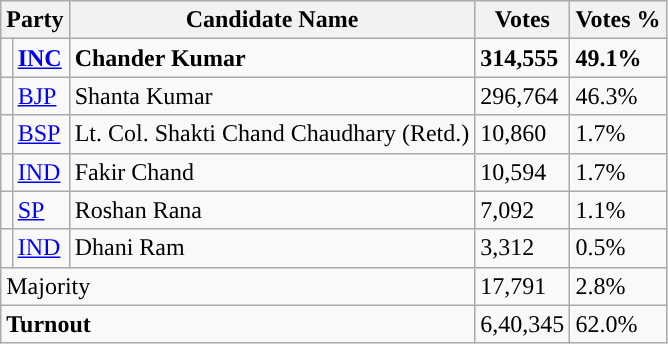<table class="wikitable sortable">
<tr>
<th colspan="2" rowspan="1">Party</th>
<th colspan="1" rowspan="1">Candidate Name</th>
<th colspan="1" rowspan="1">Votes</th>
<th colspan="1" rowspan="1">Votes %</th>
</tr>
<tr>
<td></td>
<td><strong><a href='#'>INC</a></strong></td>
<td><strong>Chander Kumar</strong></td>
<td><strong>314,555</strong></td>
<td><strong>49.1%</strong></td>
</tr>
<tr>
<td></td>
<td><a href='#'>BJP</a></td>
<td>Shanta Kumar</td>
<td>296,764</td>
<td>46.3%</td>
</tr>
<tr>
<td></td>
<td><a href='#'>BSP</a></td>
<td>Lt. Col. Shakti Chand Chaudhary (Retd.)</td>
<td>10,860</td>
<td>1.7%</td>
</tr>
<tr>
<td></td>
<td><a href='#'>IND</a></td>
<td>Fakir Chand</td>
<td>10,594</td>
<td>1.7%</td>
</tr>
<tr>
<td></td>
<td><a href='#'>SP</a></td>
<td>Roshan Rana</td>
<td>7,092</td>
<td>1.1%</td>
</tr>
<tr>
<td></td>
<td><a href='#'>IND</a></td>
<td>Dhani Ram</td>
<td>3,312</td>
<td>0.5%</td>
</tr>
<tr>
<td colspan="3">Majority</td>
<td>17,791</td>
<td>2.8%</td>
</tr>
<tr>
<td colspan="3"><strong>Turnout</strong></td>
<td>6,40,345</td>
<td>62.0%</td>
</tr>
</table>
